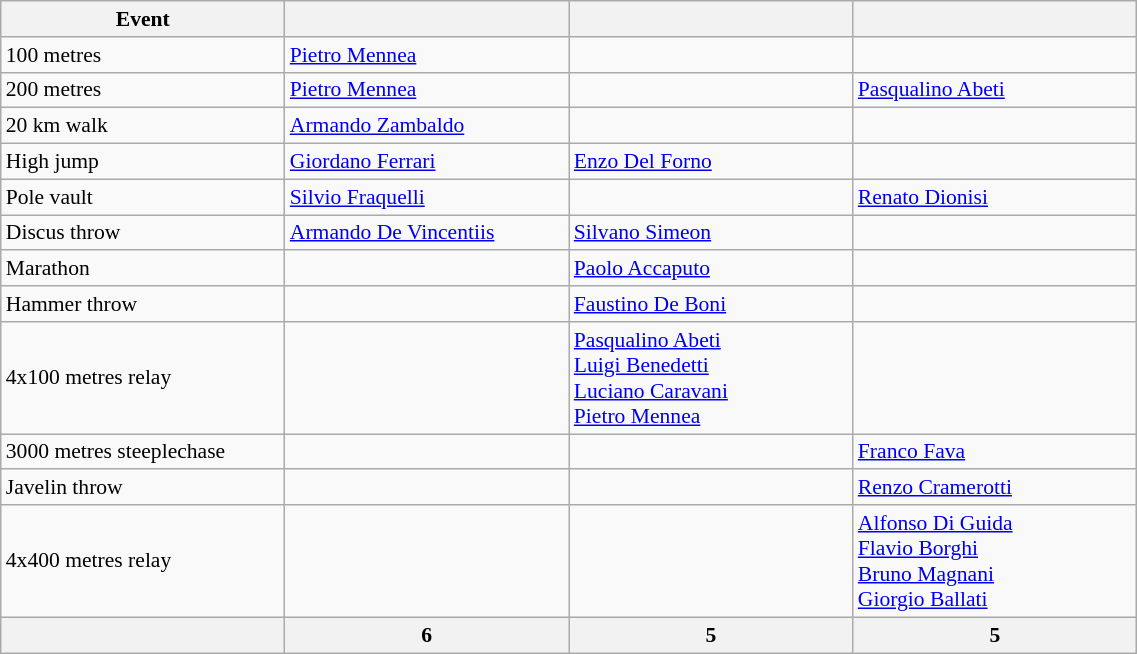<table class="wikitable" width=60% style="font-size:90%; text-align:left;">
<tr>
<th width=25%>Event</th>
<th width=25%></th>
<th width=25%></th>
<th width=25%></th>
</tr>
<tr>
<td>100 metres</td>
<td><a href='#'>Pietro Mennea</a></td>
<td></td>
<td></td>
</tr>
<tr>
<td>200 metres</td>
<td><a href='#'>Pietro Mennea</a></td>
<td></td>
<td><a href='#'>Pasqualino Abeti</a></td>
</tr>
<tr>
<td>20 km walk</td>
<td><a href='#'>Armando Zambaldo</a></td>
<td></td>
<td></td>
</tr>
<tr>
<td>High jump</td>
<td><a href='#'>Giordano Ferrari</a></td>
<td><a href='#'>Enzo Del Forno</a></td>
<td></td>
</tr>
<tr>
<td>Pole vault</td>
<td><a href='#'>Silvio Fraquelli</a></td>
<td></td>
<td><a href='#'>Renato Dionisi</a></td>
</tr>
<tr>
<td>Discus throw</td>
<td><a href='#'>Armando De Vincentiis</a></td>
<td><a href='#'>Silvano Simeon</a></td>
<td></td>
</tr>
<tr>
<td>Marathon</td>
<td></td>
<td><a href='#'>Paolo Accaputo</a></td>
<td></td>
</tr>
<tr>
<td>Hammer throw</td>
<td></td>
<td><a href='#'>Faustino De Boni</a></td>
<td></td>
</tr>
<tr>
<td>4x100 metres relay</td>
<td></td>
<td><a href='#'>Pasqualino Abeti</a><br><a href='#'>Luigi Benedetti</a><br><a href='#'>Luciano Caravani</a><br><a href='#'>Pietro Mennea</a></td>
<td></td>
</tr>
<tr>
<td>3000 metres steeplechase</td>
<td></td>
<td></td>
<td><a href='#'>Franco Fava</a></td>
</tr>
<tr>
<td>Javelin throw</td>
<td></td>
<td></td>
<td><a href='#'>Renzo Cramerotti</a></td>
</tr>
<tr>
<td>4x400 metres relay</td>
<td></td>
<td></td>
<td><a href='#'>Alfonso Di Guida</a><br><a href='#'>Flavio Borghi</a><br><a href='#'>Bruno Magnani</a><br><a href='#'>Giorgio Ballati</a></td>
</tr>
<tr>
<th></th>
<th>6</th>
<th>5</th>
<th>5</th>
</tr>
</table>
